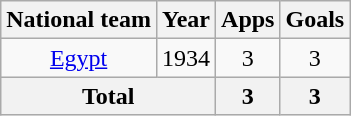<table class="wikitable" style="text-align:center">
<tr>
<th>National team</th>
<th>Year</th>
<th>Apps</th>
<th>Goals</th>
</tr>
<tr>
<td><a href='#'>Egypt</a></td>
<td>1934</td>
<td>3</td>
<td>3</td>
</tr>
<tr>
<th colspan="2">Total</th>
<th>3</th>
<th>3</th>
</tr>
</table>
